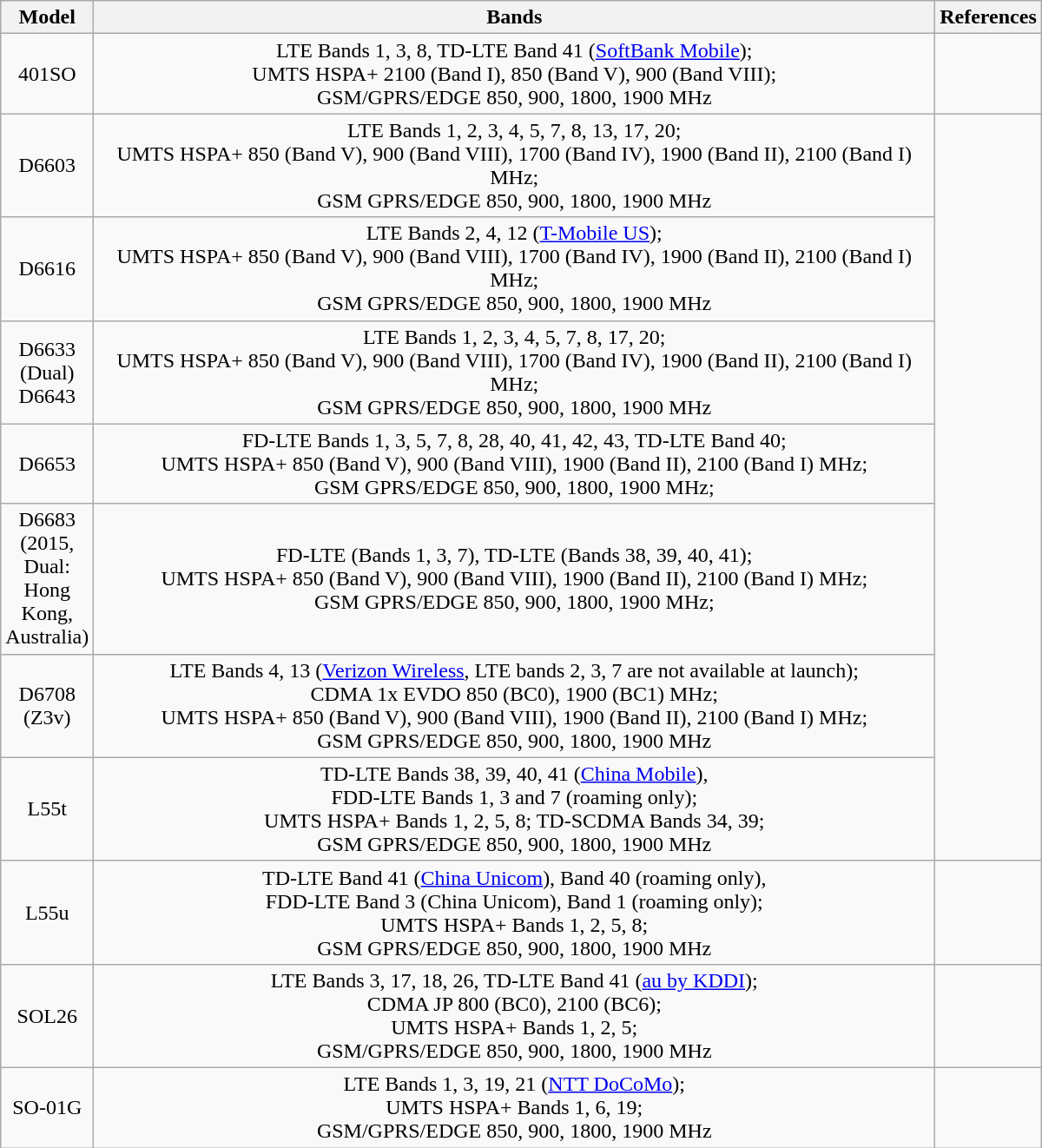<table class="wikitable" style="width:800px">
<tr>
<th style="width:55px;">Model</th>
<th>Bands</th>
<th>References</th>
</tr>
<tr>
<td style="text-align:center;">401SO</td>
<td style="text-align:center;">LTE Bands 1, 3, 8, TD-LTE Band 41 (<a href='#'>SoftBank Mobile</a>);<br>UMTS HSPA+ 2100 (Band I), 850 (Band V), 900 (Band VIII);<br>GSM/GPRS/EDGE 850, 900, 1800, 1900 MHz</td>
<td style="text-align:center;"></td>
</tr>
<tr>
<td style="text-align:center;">D6603</td>
<td style="text-align:center;">LTE Bands 1, 2, 3, 4, 5, 7, 8, 13, 17, 20;<br>UMTS HSPA+ 850 (Band V), 900 (Band VIII), 1700 (Band IV), 1900 (Band II), 2100 (Band I) MHz;<br>GSM GPRS/EDGE 850, 900, 1800, 1900 MHz</td>
<td style="text-align:center;" rowspan="7"></td>
</tr>
<tr style="text-align:center;">
<td>D6616</td>
<td>LTE Bands 2, 4, 12 (<a href='#'>T-Mobile US</a>);<br>UMTS HSPA+ 850 (Band V), 900 (Band VIII), 1700 (Band IV), 1900 (Band II), 2100 (Band I) MHz;<br>GSM GPRS/EDGE 850, 900, 1800, 1900 MHz</td>
</tr>
<tr style="text-align:center;">
<td>D6633 (Dual) <br> D6643</td>
<td>LTE Bands 1, 2, 3, 4, 5, 7, 8, 17, 20;<br>UMTS HSPA+ 850 (Band V), 900 (Band VIII), 1700 (Band IV), 1900 (Band II), 2100 (Band I) MHz;<br>GSM GPRS/EDGE 850, 900, 1800, 1900 MHz</td>
</tr>
<tr style="text-align:center;">
<td>D6653</td>
<td>FD-LTE Bands 1, 3, 5, 7, 8, 28, 40, 41, 42, 43, TD-LTE Band 40;<br>UMTS HSPA+ 850 (Band V), 900 (Band VIII), 1900 (Band II), 2100 (Band I) MHz;<br>GSM GPRS/EDGE 850, 900, 1800, 1900 MHz;</td>
</tr>
<tr style="text-align:center;">
<td>D6683 (2015, Dual: Hong Kong, Australia) </td>
<td>FD-LTE (Bands 1, 3, 7), TD-LTE (Bands 38, 39, 40, 41);<br>UMTS HSPA+ 850 (Band V), 900 (Band VIII), 1900 (Band II), 2100 (Band I) MHz;<br>GSM GPRS/EDGE 850, 900, 1800, 1900 MHz;</td>
</tr>
<tr style="text-align:center;">
<td>D6708 (Z3v)</td>
<td>LTE Bands 4, 13 (<a href='#'>Verizon Wireless</a>, LTE bands 2, 3, 7 are not available at launch);<br>CDMA 1x EVDO 850 (BC0), 1900 (BC1) MHz;<br>UMTS HSPA+ 850 (Band V), 900 (Band VIII), 1900 (Band II), 2100 (Band I) MHz;<br>GSM GPRS/EDGE 850, 900, 1800, 1900 MHz</td>
</tr>
<tr style="text-align:center;">
<td>L55t</td>
<td>TD-LTE Bands 38, 39, 40, 41 (<a href='#'>China Mobile</a>),<br>FDD-LTE Bands 1, 3 and 7 (roaming only);<br>UMTS HSPA+ Bands 1, 2, 5, 8; TD-SCDMA Bands 34, 39;<br>GSM GPRS/EDGE 850, 900, 1800, 1900 MHz</td>
</tr>
<tr style="text-align:center;">
<td>L55u</td>
<td>TD-LTE Band 41 (<a href='#'>China Unicom</a>), Band 40 (roaming only),<br>FDD-LTE Band 3 (China Unicom), Band 1 (roaming only);<br>UMTS HSPA+ Bands 1, 2, 5, 8;<br>GSM GPRS/EDGE 850, 900, 1800, 1900 MHz</td>
</tr>
<tr>
<td style="text-align:center;">SOL26</td>
<td style="text-align:center;">LTE Bands 3, 17, 18, 26, TD-LTE Band 41 (<a href='#'>au by KDDI</a>);<br>CDMA JP 800 (BC0), 2100 (BC6);<br>UMTS HSPA+ Bands 1, 2, 5;<br>GSM/GPRS/EDGE 850, 900, 1800, 1900 MHz</td>
<td style="text-align:center;"></td>
</tr>
<tr>
<td style="text-align:center;">SO-01G</td>
<td style="text-align:center;">LTE Bands 1, 3, 19, 21 (<a href='#'>NTT DoCoMo</a>);<br>UMTS HSPA+ Bands 1, 6, 19;<br>GSM/GPRS/EDGE 850, 900, 1800, 1900 MHz</td>
<td style="text-align:center;"></td>
</tr>
</table>
